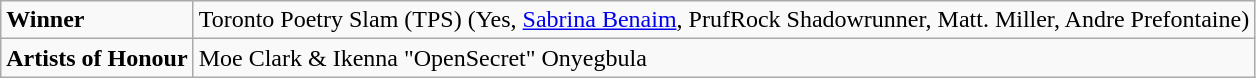<table class="wikitable">
<tr>
<td><strong>Winner</strong></td>
<td>Toronto Poetry Slam (TPS) (Yes, <a href='#'>Sabrina Benaim</a>, PrufRock Shadowrunner, Matt. Miller, Andre Prefontaine)</td>
</tr>
<tr>
<td><strong>Artists of Honour</strong></td>
<td>Moe Clark & Ikenna "OpenSecret" Onyegbula</td>
</tr>
</table>
